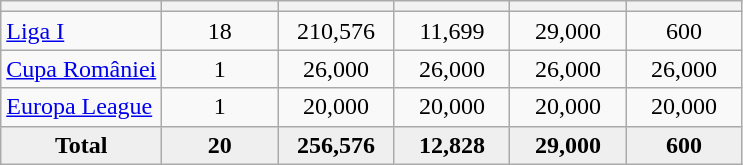<table class="wikitable" style="text-align: center;">
<tr>
<th></th>
<th style="width:70px;"></th>
<th style="width:70px;"></th>
<th style="width:70px;"></th>
<th style="width:70px;"></th>
<th style="width:70px;"></th>
</tr>
<tr>
<td align=left><a href='#'>Liga I</a></td>
<td>18</td>
<td>210,576</td>
<td>11,699</td>
<td>29,000</td>
<td>600</td>
</tr>
<tr>
<td align=left><a href='#'>Cupa României</a></td>
<td>1</td>
<td>26,000</td>
<td>26,000</td>
<td>26,000</td>
<td>26,000</td>
</tr>
<tr>
<td align=left><a href='#'>Europa League</a></td>
<td>1</td>
<td>20,000</td>
<td>20,000</td>
<td>20,000</td>
<td>20,000</td>
</tr>
<tr bgcolor="#EFEFEF">
<td><strong>Total</strong></td>
<td><strong>20</strong></td>
<td><strong>256,576</strong></td>
<td><strong>12,828</strong></td>
<td><strong>29,000</strong></td>
<td><strong>600</strong></td>
</tr>
</table>
